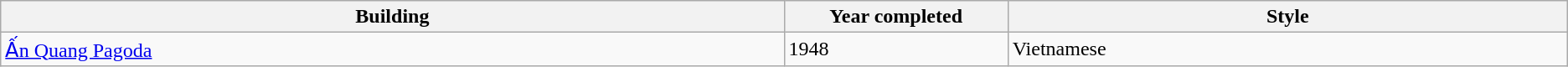<table class="wikitable">
<tr>
<th width=28%>Building</th>
<th width=8%>Year completed</th>
<th width=20%>Style</th>
</tr>
<tr>
<td><a href='#'>Ấn Quang Pagoda</a></td>
<td>1948</td>
<td>Vietnamese</td>
</tr>
</table>
